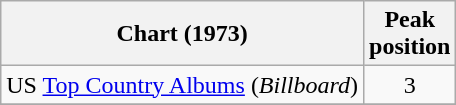<table class="wikitable">
<tr>
<th>Chart (1973)</th>
<th>Peak<br>position</th>
</tr>
<tr>
<td>US <a href='#'>Top Country Albums</a> (<em>Billboard</em>)</td>
<td align="center">3</td>
</tr>
<tr>
</tr>
</table>
